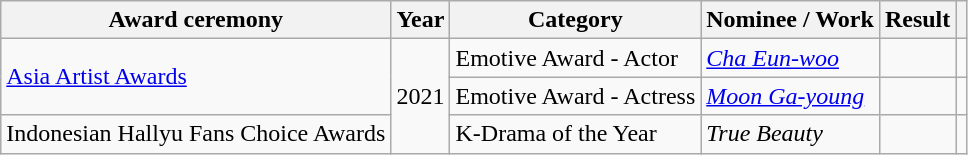<table class="wikitable plainrowheaders sortable">
<tr>
<th scope="col">Award ceremony</th>
<th scope="col">Year</th>
<th scope="col">Category</th>
<th scope="col">Nominee / Work</th>
<th scope="col">Result</th>
<th scope="col" class="unsortable"></th>
</tr>
<tr>
<td scope="row" rowspan="2"><a href='#'>Asia Artist Awards</a></td>
<td scope="row" rowspan="3">2021</td>
<td>Emotive Award - Actor</td>
<td><em><a href='#'>Cha Eun-woo</a></em></td>
<td></td>
<td style="text-align:center"></td>
</tr>
<tr>
<td>Emotive Award - Actress</td>
<td><em><a href='#'>Moon Ga-young</a></em></td>
<td></td>
<td style="text-align:center"></td>
</tr>
<tr>
<td>Indonesian Hallyu Fans Choice Awards</td>
<td>K-Drama of the Year</td>
<td><em>True Beauty</em></td>
<td></td>
<td style="text-align:center"></td>
</tr>
</table>
